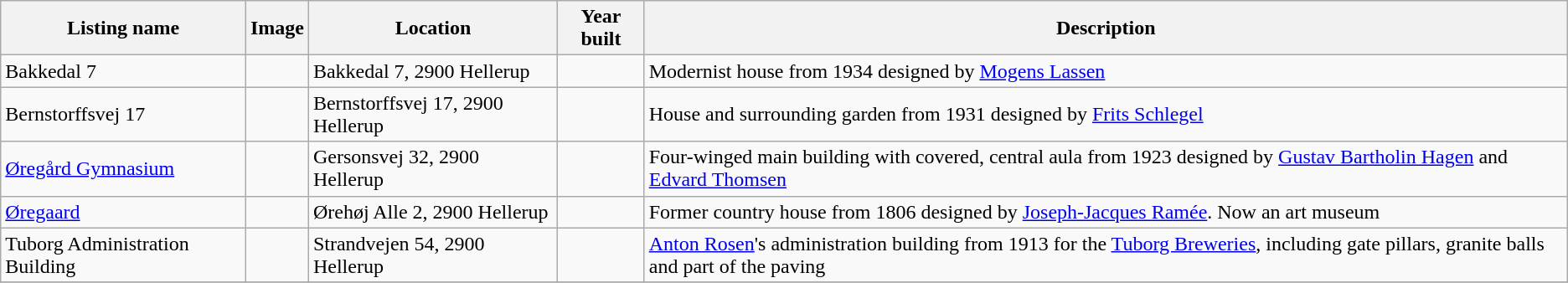<table class="wikitable sortable">
<tr>
<th>Listing name</th>
<th>Image</th>
<th>Location</th>
<th>Year built</th>
<th>Description</th>
</tr>
<tr>
<td>Bakkedal 7</td>
<td></td>
<td>Bakkedal 7, 2900 Hellerup</td>
<td></td>
<td>Modernist house from 1934 designed by <a href='#'>Mogens Lassen</a></td>
</tr>
<tr>
<td>Bernstorffsvej 17</td>
<td></td>
<td>Bernstorffsvej 17, 2900 Hellerup</td>
<td></td>
<td>House and surrounding garden from 1931 designed by <a href='#'>Frits Schlegel</a></td>
</tr>
<tr>
<td><a href='#'>Øregård Gymnasium</a></td>
<td></td>
<td>Gersonsvej 32, 2900 Hellerup</td>
<td></td>
<td>Four-winged main building with covered, central aula from 1923 designed by <a href='#'>Gustav Bartholin Hagen</a> and <a href='#'>Edvard Thomsen</a></td>
</tr>
<tr>
<td><a href='#'>Øregaard</a></td>
<td></td>
<td>Ørehøj Alle 2, 2900 Hellerup</td>
<td></td>
<td>Former country house from 1806 designed by <a href='#'>Joseph-Jacques Ramée</a>. Now an art museum</td>
</tr>
<tr>
<td>Tuborg Administration Building</td>
<td></td>
<td>Strandvejen 54, 2900 Hellerup</td>
<td></td>
<td><a href='#'>Anton Rosen</a>'s administration building from 1913 for the <a href='#'>Tuborg Breweries</a>, including gate pillars, granite balls and part of the paving</td>
</tr>
<tr>
</tr>
</table>
